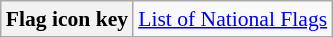<table class="wikitable nowrap" style="font-size:90%;">
<tr>
<th>Flag icon key</th>
<td><a href='#'>List of National Flags</a></td>
</tr>
</table>
